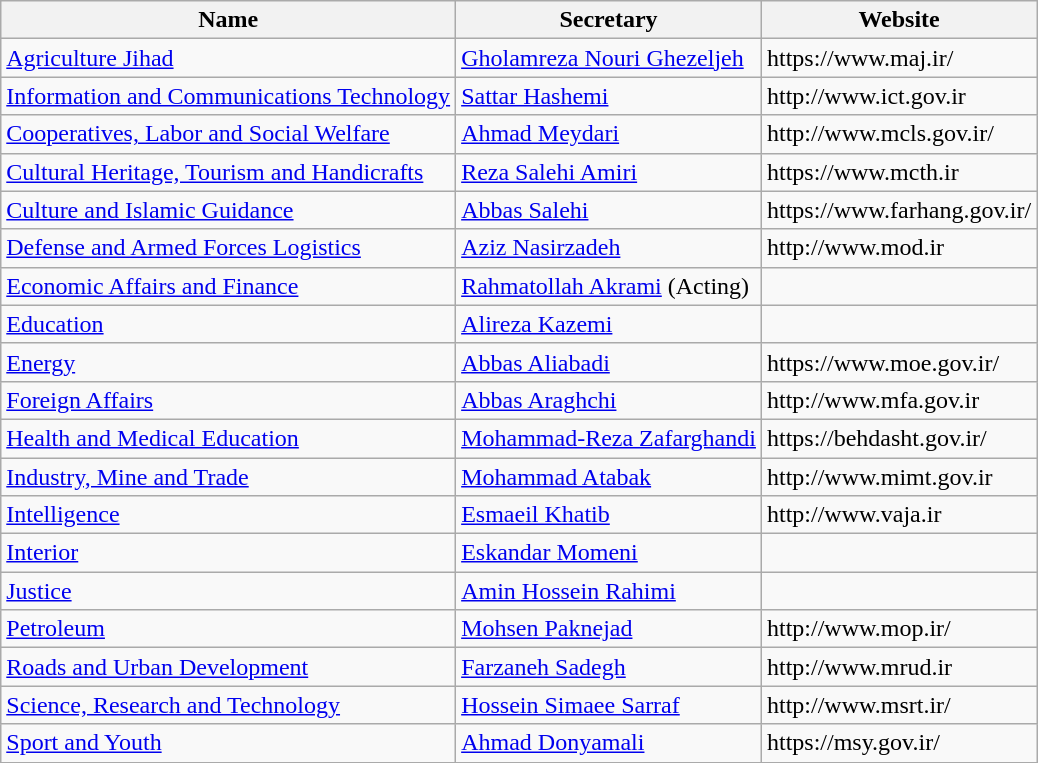<table class="wikitable sortable mw-collapsible">
<tr>
<th>Name</th>
<th>Secretary</th>
<th>Website</th>
</tr>
<tr>
<td><a href='#'>Agriculture Jihad</a></td>
<td><a href='#'>Gholamreza Nouri Ghezeljeh</a></td>
<td>https://www.maj.ir/</td>
</tr>
<tr>
<td><a href='#'>Information and Communications Technology</a></td>
<td><a href='#'>Sattar Hashemi</a></td>
<td>http://www.ict.gov.ir</td>
</tr>
<tr>
<td><a href='#'>Cooperatives, Labor and Social Welfare</a></td>
<td><a href='#'>Ahmad Meydari</a></td>
<td>http://www.mcls.gov.ir/</td>
</tr>
<tr>
<td><a href='#'>Cultural Heritage, Tourism and Handicrafts</a></td>
<td><a href='#'>Reza Salehi Amiri</a></td>
<td>https://www.mcth.ir</td>
</tr>
<tr>
<td><a href='#'>Culture and Islamic Guidance</a></td>
<td><a href='#'>Abbas Salehi</a></td>
<td>https://www.farhang.gov.ir/</td>
</tr>
<tr>
<td><a href='#'>Defense and Armed Forces Logistics</a></td>
<td><a href='#'>Aziz Nasirzadeh</a></td>
<td>http://www.mod.ir</td>
</tr>
<tr>
<td><a href='#'>Economic Affairs and Finance</a></td>
<td><a href='#'>Rahmatollah Akrami</a> (Acting)</td>
<td></td>
</tr>
<tr>
<td><a href='#'>Education</a></td>
<td><a href='#'>Alireza Kazemi</a></td>
<td></td>
</tr>
<tr>
<td><a href='#'>Energy</a></td>
<td><a href='#'>Abbas Aliabadi</a></td>
<td>https://www.moe.gov.ir/</td>
</tr>
<tr>
<td><a href='#'>Foreign Affairs</a></td>
<td><a href='#'>Abbas Araghchi</a></td>
<td>http://www.mfa.gov.ir</td>
</tr>
<tr>
<td><a href='#'>Health and Medical Education</a></td>
<td><a href='#'>Mohammad-Reza Zafarghandi</a></td>
<td>https://behdasht.gov.ir/</td>
</tr>
<tr>
<td><a href='#'>Industry, Mine and Trade</a></td>
<td><a href='#'>Mohammad Atabak</a></td>
<td>http://www.mimt.gov.ir</td>
</tr>
<tr>
<td><a href='#'>Intelligence</a></td>
<td><a href='#'>Esmaeil Khatib</a></td>
<td>http://www.vaja.ir</td>
</tr>
<tr>
<td><a href='#'>Interior</a></td>
<td><a href='#'>Eskandar Momeni</a></td>
<td></td>
</tr>
<tr>
<td><a href='#'>Justice</a></td>
<td><a href='#'>Amin Hossein Rahimi</a></td>
<td></td>
</tr>
<tr>
<td><a href='#'>Petroleum</a></td>
<td><a href='#'>Mohsen Paknejad</a></td>
<td>http://www.mop.ir/</td>
</tr>
<tr>
<td><a href='#'>Roads and Urban Development</a></td>
<td><a href='#'>Farzaneh Sadegh</a></td>
<td>http://www.mrud.ir</td>
</tr>
<tr>
<td><a href='#'>Science, Research and Technology</a></td>
<td><a href='#'>Hossein Simaee Sarraf</a></td>
<td>http://www.msrt.ir/</td>
</tr>
<tr>
<td><a href='#'>Sport and Youth</a></td>
<td><a href='#'>Ahmad Donyamali</a></td>
<td>https://msy.gov.ir/</td>
</tr>
</table>
